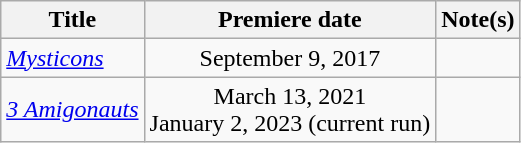<table class="wikitable sortable" style="text-align:center;">
<tr>
<th scope="col">Title</th>
<th scope="col">Premiere date</th>
<th scope="col">Note(s)</th>
</tr>
<tr>
<td scope="row" style="text-align:left;"><em><a href='#'>Mysticons</a></em></td>
<td>September 9, 2017</td>
<td></td>
</tr>
<tr>
<td scope="row" style="text-align:left;"><em><a href='#'>3 Amigonauts</a></em></td>
<td>March 13, 2021<br>January 2, 2023 (current run)</td>
<td><br></td>
</tr>
</table>
